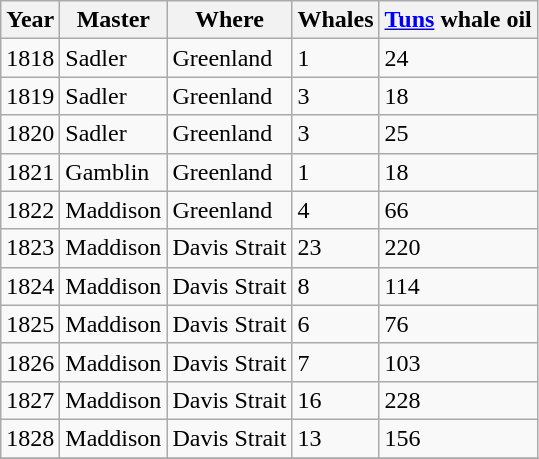<table class="sortable wikitable">
<tr>
<th>Year</th>
<th>Master</th>
<th>Where</th>
<th>Whales</th>
<th><a href='#'>Tuns</a> whale oil</th>
</tr>
<tr>
<td>1818</td>
<td>Sadler</td>
<td>Greenland</td>
<td>1</td>
<td>24</td>
</tr>
<tr>
<td>1819</td>
<td>Sadler</td>
<td>Greenland</td>
<td>3</td>
<td>18</td>
</tr>
<tr>
<td>1820</td>
<td>Sadler</td>
<td>Greenland</td>
<td>3</td>
<td>25</td>
</tr>
<tr>
<td>1821</td>
<td>Gamblin</td>
<td>Greenland</td>
<td>1</td>
<td>18</td>
</tr>
<tr>
<td>1822</td>
<td>Maddison</td>
<td>Greenland</td>
<td>4</td>
<td>66</td>
</tr>
<tr>
<td>1823</td>
<td>Maddison</td>
<td>Davis Strait</td>
<td>23</td>
<td>220</td>
</tr>
<tr>
<td>1824</td>
<td>Maddison</td>
<td>Davis Strait</td>
<td>8</td>
<td>114</td>
</tr>
<tr>
<td>1825</td>
<td>Maddison</td>
<td>Davis Strait</td>
<td>6</td>
<td>76</td>
</tr>
<tr>
<td>1826</td>
<td>Maddison</td>
<td>Davis Strait</td>
<td>7</td>
<td>103</td>
</tr>
<tr>
<td>1827</td>
<td>Maddison</td>
<td>Davis Strait</td>
<td>16</td>
<td>228</td>
</tr>
<tr>
<td>1828</td>
<td>Maddison</td>
<td>Davis Strait</td>
<td>13</td>
<td>156</td>
</tr>
<tr>
</tr>
</table>
